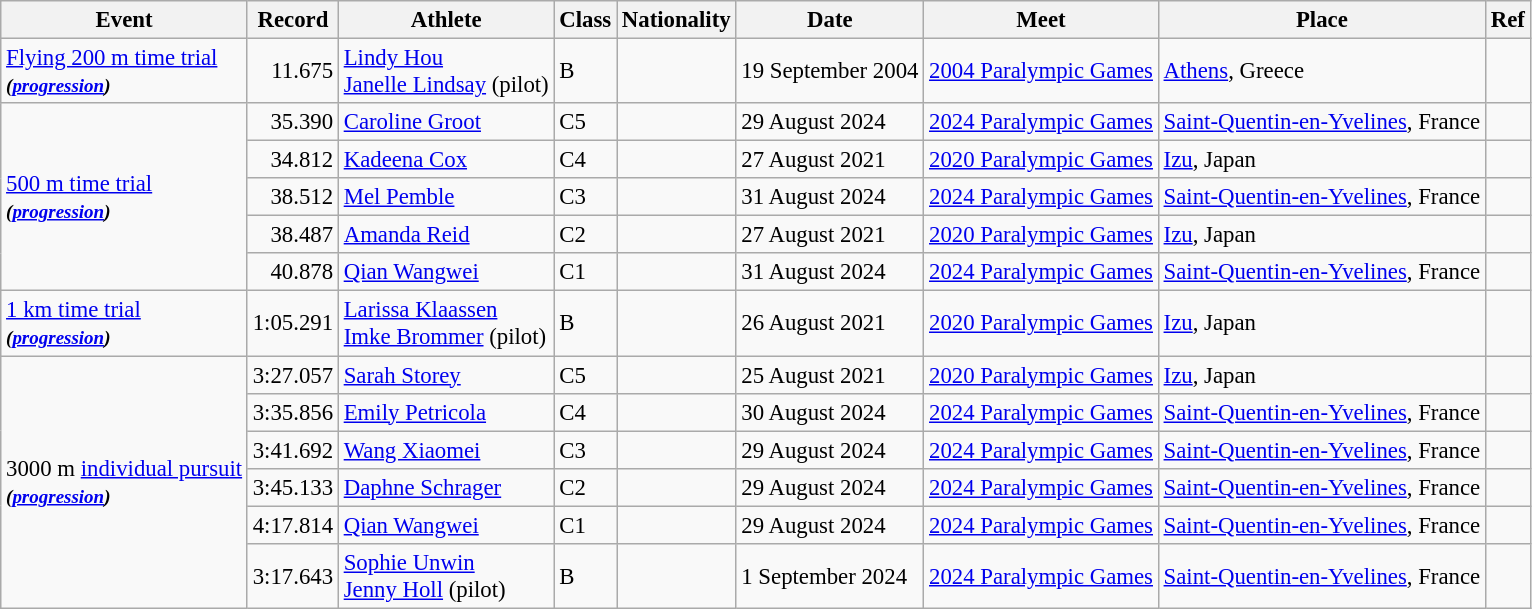<table class="wikitable" style="font-size:95%">
<tr>
<th>Event</th>
<th>Record</th>
<th>Athlete</th>
<th>Class</th>
<th>Nationality</th>
<th>Date</th>
<th>Meet</th>
<th>Place</th>
<th>Ref</th>
</tr>
<tr>
<td><a href='#'>Flying 200 m time trial</a><br><small><em> <strong>(<a href='#'>progression</a>)</strong> </em></small></td>
<td align=right>11.675</td>
<td><a href='#'>Lindy Hou</a><br><a href='#'>Janelle Lindsay</a> (pilot)</td>
<td>B</td>
<td></td>
<td>19 September 2004</td>
<td><a href='#'>2004 Paralympic Games</a></td>
<td><a href='#'>Athens</a>, Greece</td>
<td></td>
</tr>
<tr>
<td rowspan=5><a href='#'>500 m time trial</a><br><small><em> <strong>(<a href='#'>progression</a>)</strong> </em></small></td>
<td align=right> 35.390</td>
<td><a href='#'>Caroline Groot</a></td>
<td>C5</td>
<td></td>
<td>29 August 2024</td>
<td><a href='#'>2024 Paralympic Games</a></td>
<td><a href='#'>Saint-Quentin-en-Yvelines</a>, France</td>
<td></td>
</tr>
<tr>
<td align=right> 34.812</td>
<td><a href='#'>Kadeena Cox</a></td>
<td>C4</td>
<td></td>
<td>27 August 2021</td>
<td><a href='#'>2020 Paralympic Games</a></td>
<td><a href='#'>Izu</a>, Japan</td>
<td></td>
</tr>
<tr>
<td align=right> 38.512</td>
<td><a href='#'>Mel Pemble</a></td>
<td>C3</td>
<td></td>
<td>31 August 2024</td>
<td><a href='#'>2024 Paralympic Games</a></td>
<td><a href='#'>Saint-Quentin-en-Yvelines</a>, France</td>
<td></td>
</tr>
<tr>
<td align=right>38.487</td>
<td><a href='#'>Amanda Reid</a></td>
<td>C2</td>
<td></td>
<td>27 August 2021</td>
<td><a href='#'>2020 Paralympic Games</a></td>
<td><a href='#'>Izu</a>, Japan</td>
<td></td>
</tr>
<tr>
<td align=right> 40.878</td>
<td><a href='#'>Qian Wangwei</a></td>
<td>C1</td>
<td></td>
<td>31 August 2024</td>
<td><a href='#'>2024 Paralympic Games</a></td>
<td><a href='#'>Saint-Quentin-en-Yvelines</a>, France</td>
<td></td>
</tr>
<tr>
<td><a href='#'>1 km time trial</a><br><small><em> <strong>(<a href='#'>progression</a>)</strong> </em></small></td>
<td align=right>1:05.291</td>
<td><a href='#'>Larissa Klaassen</a><br><a href='#'>Imke Brommer</a> (pilot)</td>
<td>B</td>
<td></td>
<td>26 August 2021</td>
<td><a href='#'>2020 Paralympic Games</a></td>
<td><a href='#'>Izu</a>, Japan</td>
<td></td>
</tr>
<tr>
<td rowspan=6>3000 m <a href='#'>individual pursuit</a><br><small><em> <strong>(<a href='#'>progression</a>)</strong> </em></small></td>
<td align=right> 3:27.057</td>
<td><a href='#'>Sarah Storey</a></td>
<td>C5</td>
<td></td>
<td>25 August 2021</td>
<td><a href='#'>2020 Paralympic Games</a></td>
<td><a href='#'>Izu</a>, Japan</td>
<td></td>
</tr>
<tr>
<td align=right> 3:35.856</td>
<td><a href='#'>Emily Petricola</a></td>
<td>C4</td>
<td></td>
<td>30 August 2024</td>
<td><a href='#'>2024 Paralympic Games</a></td>
<td><a href='#'>Saint-Quentin-en-Yvelines</a>, France</td>
<td></td>
</tr>
<tr>
<td align=right> 3:41.692</td>
<td><a href='#'>Wang Xiaomei</a></td>
<td>C3</td>
<td></td>
<td>29 August 2024</td>
<td><a href='#'>2024 Paralympic Games</a></td>
<td><a href='#'>Saint-Quentin-en-Yvelines</a>, France</td>
<td></td>
</tr>
<tr>
<td align=right> 3:45.133</td>
<td><a href='#'>Daphne Schrager</a></td>
<td>C2</td>
<td></td>
<td>29 August 2024</td>
<td><a href='#'>2024 Paralympic Games</a></td>
<td><a href='#'>Saint-Quentin-en-Yvelines</a>, France</td>
<td></td>
</tr>
<tr>
<td align=right>4:17.814</td>
<td><a href='#'>Qian Wangwei</a></td>
<td>C1</td>
<td></td>
<td>29 August 2024</td>
<td><a href='#'>2024 Paralympic Games</a></td>
<td><a href='#'>Saint-Quentin-en-Yvelines</a>, France</td>
<td></td>
</tr>
<tr>
<td align=right> 3:17.643</td>
<td><a href='#'>Sophie Unwin</a><br><a href='#'>Jenny Holl</a> (pilot)</td>
<td>B</td>
<td></td>
<td>1 September 2024</td>
<td><a href='#'>2024 Paralympic Games</a></td>
<td><a href='#'>Saint-Quentin-en-Yvelines</a>, France</td>
<td></td>
</tr>
</table>
